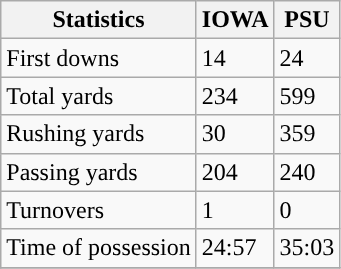<table class="wikitable">
<tr>
<th>Statistics</th>
<th>IOWA</th>
<th>PSU</th>
</tr>
<tr>
<td>First downs</td>
<td>14</td>
<td>24</td>
</tr>
<tr>
<td>Total yards</td>
<td>234</td>
<td>599</td>
</tr>
<tr>
<td>Rushing yards</td>
<td>30</td>
<td>359</td>
</tr>
<tr>
<td>Passing yards</td>
<td>204</td>
<td>240</td>
</tr>
<tr>
<td>Turnovers</td>
<td>1</td>
<td>0</td>
</tr>
<tr>
<td>Time of possession</td>
<td>24:57</td>
<td>35:03</td>
</tr>
<tr>
</tr>
</table>
